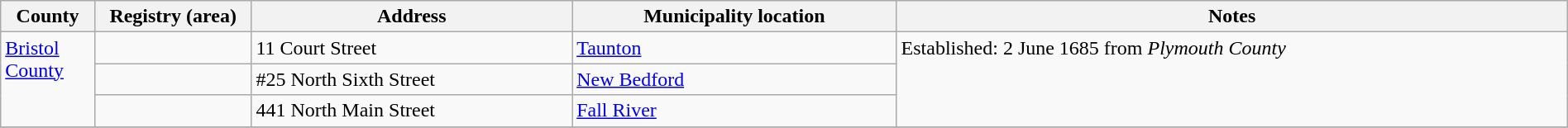<table class="wikitable" width="100%">
<tr>
<th style="width:6%">County</th>
<th style="width:10%">Registry (area)</th>
<th>Address</th>
<th>Municipality location</th>
<th>Notes</th>
</tr>
<tr>
<td rowspan="3" valign="top"><a href='#'>Bristol County</a></td>
<td><strong></strong></td>
<td>11 Court Street</td>
<td><a href='#'>Taunton</a></td>
<td rowspan="3" valign="top">Established: 2 June 1685 from <em>Plymouth County</em></td>
</tr>
<tr>
<td><strong></strong></td>
<td>#25 North Sixth Street</td>
<td><a href='#'>New Bedford</a></td>
</tr>
<tr>
<td><strong></strong></td>
<td>441 North Main Street</td>
<td><a href='#'>Fall River</a></td>
</tr>
<tr>
</tr>
</table>
